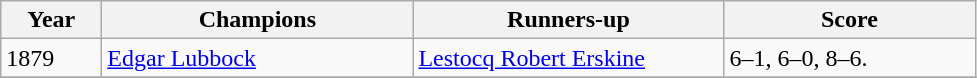<table class="wikitable">
<tr>
<th style="width:60px;">Year</th>
<th style="width:200px;">Champions</th>
<th style="width:200px;">Runners-up</th>
<th style="width:160px;">Score</th>
</tr>
<tr>
<td>1879</td>
<td> <a href='#'>Edgar Lubbock</a></td>
<td> <a href='#'>Lestocq Robert Erskine</a></td>
<td>6–1, 6–0, 8–6.</td>
</tr>
<tr>
</tr>
</table>
